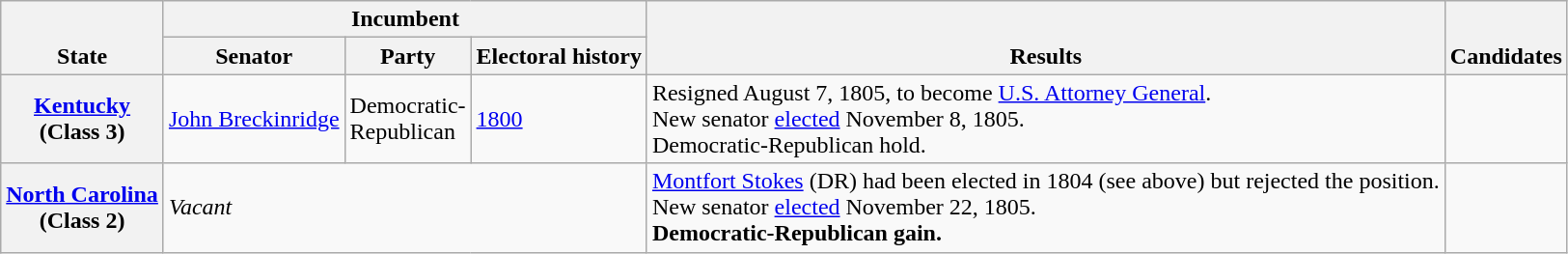<table class=wikitable>
<tr valign=bottom>
<th rowspan=2>State</th>
<th colspan=3>Incumbent</th>
<th rowspan=2>Results</th>
<th rowspan=2>Candidates</th>
</tr>
<tr>
<th>Senator</th>
<th>Party</th>
<th>Electoral history</th>
</tr>
<tr>
<th><a href='#'>Kentucky</a><br>(Class 3)</th>
<td><a href='#'>John Breckinridge</a></td>
<td>Democratic-<br>Republican</td>
<td><a href='#'>1800</a></td>
<td>Resigned August 7, 1805, to become <a href='#'>U.S. Attorney General</a>.<br>New senator <a href='#'>elected</a> November 8, 1805.<br>Democratic-Republican hold.</td>
<td nowrap></td>
</tr>
<tr>
<th><a href='#'>North Carolina</a><br>(Class 2)</th>
<td colspan=3><em>Vacant</em></td>
<td><a href='#'>Montfort Stokes</a> (DR) had been elected in 1804 (see above) but rejected the position.<br>New senator <a href='#'>elected</a> November 22, 1805.<br><strong>Democratic-Republican gain.</strong></td>
<td nowrap></td>
</tr>
</table>
